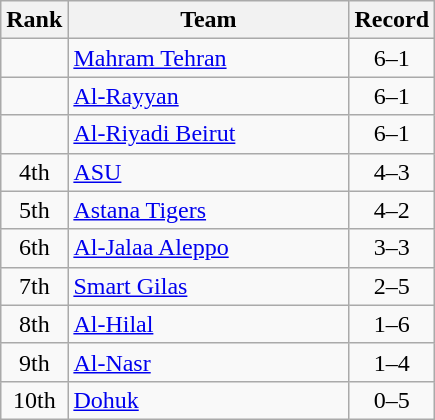<table class=wikitable style="text-align:center;">
<tr>
<th>Rank</th>
<th width=180>Team</th>
<th>Record</th>
</tr>
<tr>
<td></td>
<td align=left> <a href='#'>Mahram Tehran</a></td>
<td align=center>6–1</td>
</tr>
<tr>
<td></td>
<td align=left> <a href='#'>Al-Rayyan</a></td>
<td align=center>6–1</td>
</tr>
<tr>
<td></td>
<td align=left> <a href='#'>Al-Riyadi Beirut</a></td>
<td align=center>6–1</td>
</tr>
<tr>
<td>4th</td>
<td align=left> <a href='#'>ASU</a></td>
<td align=center>4–3</td>
</tr>
<tr>
<td>5th</td>
<td align=left> <a href='#'>Astana Tigers</a></td>
<td align=center>4–2</td>
</tr>
<tr>
<td>6th</td>
<td align=left> <a href='#'>Al-Jalaa Aleppo</a></td>
<td align=center>3–3</td>
</tr>
<tr>
<td>7th</td>
<td align=left> <a href='#'>Smart Gilas</a></td>
<td align=center>2–5</td>
</tr>
<tr>
<td>8th</td>
<td align=left> <a href='#'>Al-Hilal</a></td>
<td align=center>1–6</td>
</tr>
<tr>
<td>9th</td>
<td align=left> <a href='#'>Al-Nasr</a></td>
<td align=center>1–4</td>
</tr>
<tr>
<td>10th</td>
<td align=left> <a href='#'>Dohuk</a></td>
<td align=center>0–5</td>
</tr>
</table>
